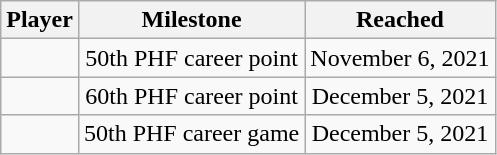<table class="wikitable sortable" style="text-align:center;">
<tr>
<th>Player</th>
<th>Milestone</th>
<th>Reached</th>
</tr>
<tr>
<td></td>
<td>50th PHF career point</td>
<td>November 6, 2021</td>
</tr>
<tr>
<td></td>
<td>60th PHF career point</td>
<td>December 5, 2021</td>
</tr>
<tr>
<td></td>
<td>50th PHF career game</td>
<td>December 5, 2021</td>
</tr>
</table>
